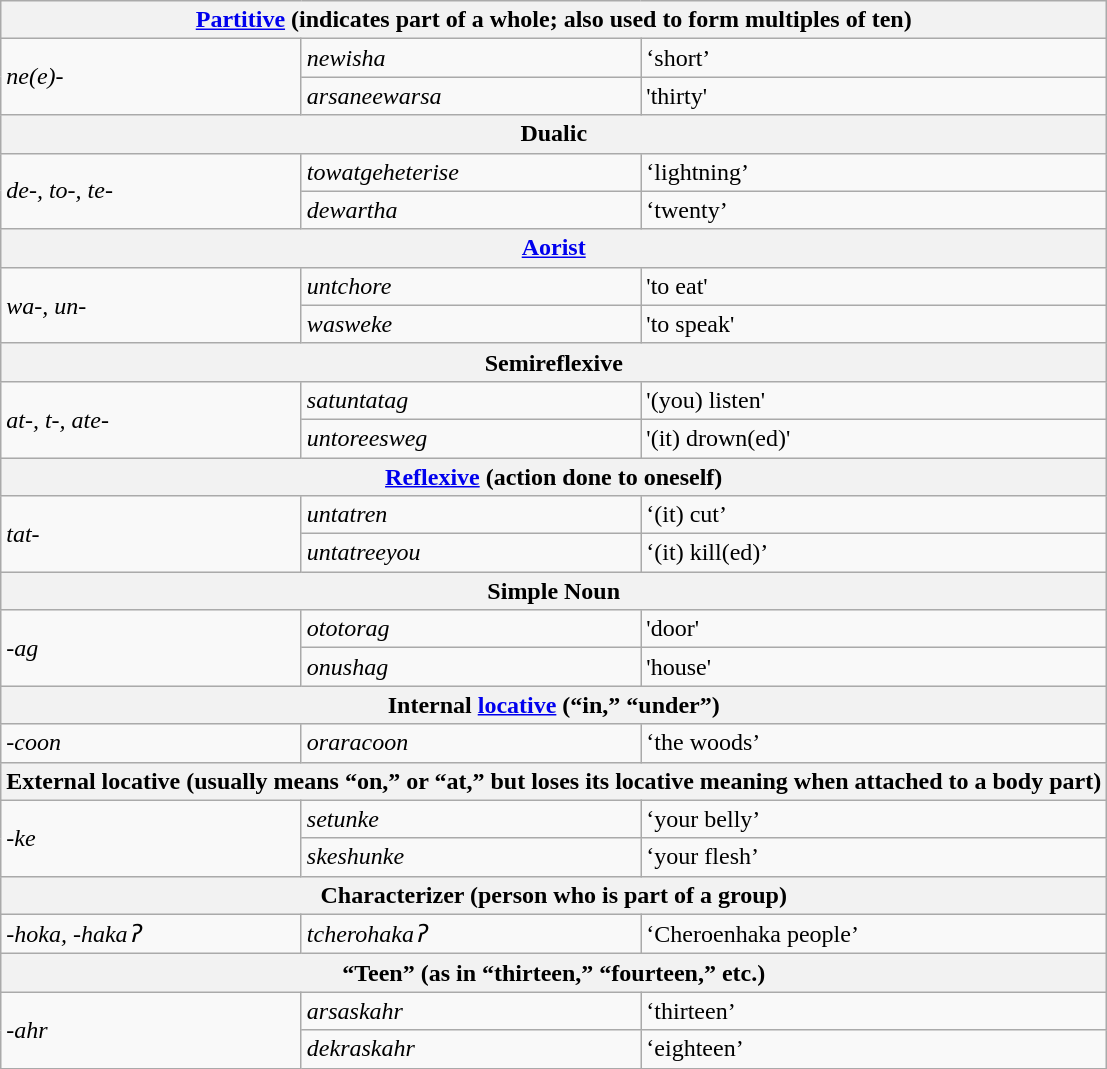<table class="wikitable">
<tr>
<th colspan="3"><a href='#'>Partitive</a> (indicates part of a whole; also used to form multiples of ten)</th>
</tr>
<tr>
<td rowspan="2"><em>ne(e)-</em></td>
<td><em>newisha</em></td>
<td>‘short’</td>
</tr>
<tr>
<td><em>arsaneewarsa</em></td>
<td>'thirty'</td>
</tr>
<tr>
<th colspan="3">Dualic</th>
</tr>
<tr>
<td rowspan="2"><em>de-, to-, te-</em></td>
<td><em>towatgeheterise</em></td>
<td>‘lightning’</td>
</tr>
<tr>
<td><em>dewartha</em></td>
<td>‘twenty’</td>
</tr>
<tr>
<th colspan="3"><a href='#'>Aorist</a></th>
</tr>
<tr>
<td rowspan="2"><em>wa-, un-</em></td>
<td><em>untchore</em></td>
<td>'to eat'</td>
</tr>
<tr>
<td><em>wasweke</em></td>
<td>'to speak'</td>
</tr>
<tr>
<th colspan="3">Semireflexive</th>
</tr>
<tr>
<td rowspan="2"><em>at-, t-, ate-</em></td>
<td><em>satuntatag</em></td>
<td>'(you) listen'</td>
</tr>
<tr>
<td><em>untoreesweg</em></td>
<td>'(it) drown(ed)'</td>
</tr>
<tr>
<th colspan="3"><a href='#'>Reflexive</a> (action done to oneself)</th>
</tr>
<tr>
<td rowspan="2"><em>tat-</em></td>
<td><em>untatren</em></td>
<td>‘(it) cut’</td>
</tr>
<tr>
<td><em>untatreeyou</em></td>
<td>‘(it) kill(ed)’</td>
</tr>
<tr>
<th colspan="3">Simple Noun</th>
</tr>
<tr>
<td rowspan="2"><em>-ag</em></td>
<td><em>ototorag</em></td>
<td>'door'</td>
</tr>
<tr>
<td><em>onushag</em></td>
<td>'house'</td>
</tr>
<tr>
<th colspan="3">Internal <a href='#'>locative</a> (“in,” “under”)</th>
</tr>
<tr>
<td rowspan="1"><em>-coon</em></td>
<td><em>oraracoon</em></td>
<td>‘the woods’</td>
</tr>
<tr>
<th colspan="3">External locative (usually means “on,” or “at,” but loses its locative meaning when attached to a body part)</th>
</tr>
<tr>
<td rowspan="2"><em>-ke</em></td>
<td><em>setunke</em></td>
<td>‘your belly’</td>
</tr>
<tr>
<td><em>skeshunke</em></td>
<td>‘your flesh’</td>
</tr>
<tr>
<th colspan="3">Characterizer (person who is part of a group)</th>
</tr>
<tr>
<td rowspan="1"><em>-hoka, -hakaʔ</em></td>
<td><em>tcherohakaʔ</em></td>
<td>‘Cheroenhaka people’</td>
</tr>
<tr>
<th colspan="3">“Teen” (as in “thirteen,” “fourteen,” etc.)</th>
</tr>
<tr>
<td rowspan="2"><em>-ahr</em></td>
<td><em>arsaskahr</em></td>
<td>‘thirteen’</td>
</tr>
<tr>
<td><em>dekraskahr</em></td>
<td>‘eighteen’</td>
</tr>
</table>
